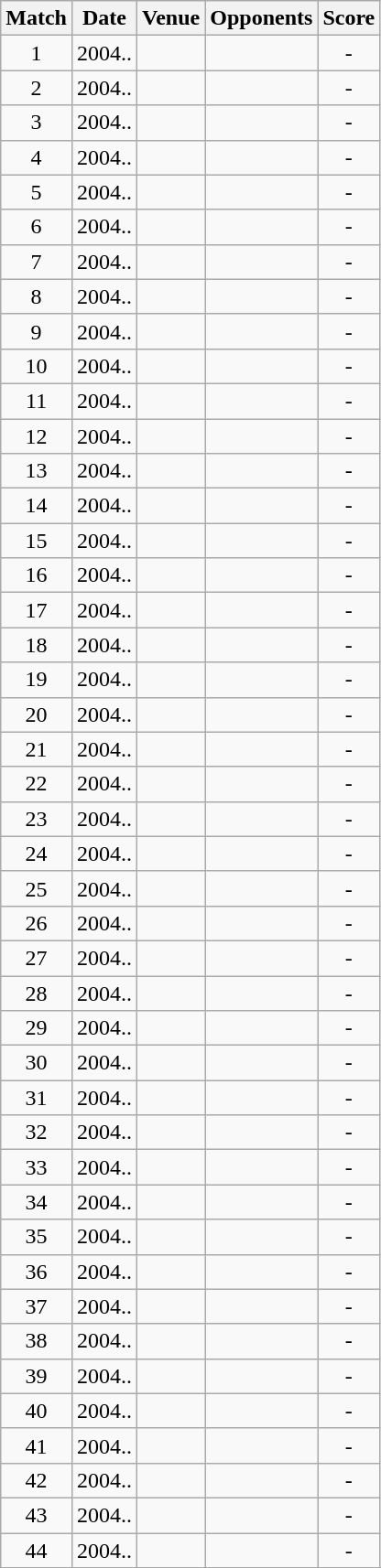<table class="wikitable" style="text-align:center;">
<tr>
<th>Match</th>
<th>Date</th>
<th>Venue</th>
<th>Opponents</th>
<th>Score</th>
</tr>
<tr>
<td>1</td>
<td>2004..</td>
<td><a href='#'></a></td>
<td><a href='#'></a></td>
<td>-</td>
</tr>
<tr>
<td>2</td>
<td>2004..</td>
<td><a href='#'></a></td>
<td><a href='#'></a></td>
<td>-</td>
</tr>
<tr>
<td>3</td>
<td>2004..</td>
<td><a href='#'></a></td>
<td><a href='#'></a></td>
<td>-</td>
</tr>
<tr>
<td>4</td>
<td>2004..</td>
<td><a href='#'></a></td>
<td><a href='#'></a></td>
<td>-</td>
</tr>
<tr>
<td>5</td>
<td>2004..</td>
<td><a href='#'></a></td>
<td><a href='#'></a></td>
<td>-</td>
</tr>
<tr>
<td>6</td>
<td>2004..</td>
<td><a href='#'></a></td>
<td><a href='#'></a></td>
<td>-</td>
</tr>
<tr>
<td>7</td>
<td>2004..</td>
<td><a href='#'></a></td>
<td><a href='#'></a></td>
<td>-</td>
</tr>
<tr>
<td>8</td>
<td>2004..</td>
<td><a href='#'></a></td>
<td><a href='#'></a></td>
<td>-</td>
</tr>
<tr>
<td>9</td>
<td>2004..</td>
<td><a href='#'></a></td>
<td><a href='#'></a></td>
<td>-</td>
</tr>
<tr>
<td>10</td>
<td>2004..</td>
<td><a href='#'></a></td>
<td><a href='#'></a></td>
<td>-</td>
</tr>
<tr>
<td>11</td>
<td>2004..</td>
<td><a href='#'></a></td>
<td><a href='#'></a></td>
<td>-</td>
</tr>
<tr>
<td>12</td>
<td>2004..</td>
<td><a href='#'></a></td>
<td><a href='#'></a></td>
<td>-</td>
</tr>
<tr>
<td>13</td>
<td>2004..</td>
<td><a href='#'></a></td>
<td><a href='#'></a></td>
<td>-</td>
</tr>
<tr>
<td>14</td>
<td>2004..</td>
<td><a href='#'></a></td>
<td><a href='#'></a></td>
<td>-</td>
</tr>
<tr>
<td>15</td>
<td>2004..</td>
<td><a href='#'></a></td>
<td><a href='#'></a></td>
<td>-</td>
</tr>
<tr>
<td>16</td>
<td>2004..</td>
<td><a href='#'></a></td>
<td><a href='#'></a></td>
<td>-</td>
</tr>
<tr>
<td>17</td>
<td>2004..</td>
<td><a href='#'></a></td>
<td><a href='#'></a></td>
<td>-</td>
</tr>
<tr>
<td>18</td>
<td>2004..</td>
<td><a href='#'></a></td>
<td><a href='#'></a></td>
<td>-</td>
</tr>
<tr>
<td>19</td>
<td>2004..</td>
<td><a href='#'></a></td>
<td><a href='#'></a></td>
<td>-</td>
</tr>
<tr>
<td>20</td>
<td>2004..</td>
<td><a href='#'></a></td>
<td><a href='#'></a></td>
<td>-</td>
</tr>
<tr>
<td>21</td>
<td>2004..</td>
<td><a href='#'></a></td>
<td><a href='#'></a></td>
<td>-</td>
</tr>
<tr>
<td>22</td>
<td>2004..</td>
<td><a href='#'></a></td>
<td><a href='#'></a></td>
<td>-</td>
</tr>
<tr>
<td>23</td>
<td>2004..</td>
<td><a href='#'></a></td>
<td><a href='#'></a></td>
<td>-</td>
</tr>
<tr>
<td>24</td>
<td>2004..</td>
<td><a href='#'></a></td>
<td><a href='#'></a></td>
<td>-</td>
</tr>
<tr>
<td>25</td>
<td>2004..</td>
<td><a href='#'></a></td>
<td><a href='#'></a></td>
<td>-</td>
</tr>
<tr>
<td>26</td>
<td>2004..</td>
<td><a href='#'></a></td>
<td><a href='#'></a></td>
<td>-</td>
</tr>
<tr>
<td>27</td>
<td>2004..</td>
<td><a href='#'></a></td>
<td><a href='#'></a></td>
<td>-</td>
</tr>
<tr>
<td>28</td>
<td>2004..</td>
<td><a href='#'></a></td>
<td><a href='#'></a></td>
<td>-</td>
</tr>
<tr>
<td>29</td>
<td>2004..</td>
<td><a href='#'></a></td>
<td><a href='#'></a></td>
<td>-</td>
</tr>
<tr>
<td>30</td>
<td>2004..</td>
<td><a href='#'></a></td>
<td><a href='#'></a></td>
<td>-</td>
</tr>
<tr>
<td>31</td>
<td>2004..</td>
<td><a href='#'></a></td>
<td><a href='#'></a></td>
<td>-</td>
</tr>
<tr>
<td>32</td>
<td>2004..</td>
<td><a href='#'></a></td>
<td><a href='#'></a></td>
<td>-</td>
</tr>
<tr>
<td>33</td>
<td>2004..</td>
<td><a href='#'></a></td>
<td><a href='#'></a></td>
<td>-</td>
</tr>
<tr>
<td>34</td>
<td>2004..</td>
<td><a href='#'></a></td>
<td><a href='#'></a></td>
<td>-</td>
</tr>
<tr>
<td>35</td>
<td>2004..</td>
<td><a href='#'></a></td>
<td><a href='#'></a></td>
<td>-</td>
</tr>
<tr>
<td>36</td>
<td>2004..</td>
<td><a href='#'></a></td>
<td><a href='#'></a></td>
<td>-</td>
</tr>
<tr>
<td>37</td>
<td>2004..</td>
<td><a href='#'></a></td>
<td><a href='#'></a></td>
<td>-</td>
</tr>
<tr>
<td>38</td>
<td>2004..</td>
<td><a href='#'></a></td>
<td><a href='#'></a></td>
<td>-</td>
</tr>
<tr>
<td>39</td>
<td>2004..</td>
<td><a href='#'></a></td>
<td><a href='#'></a></td>
<td>-</td>
</tr>
<tr>
<td>40</td>
<td>2004..</td>
<td><a href='#'></a></td>
<td><a href='#'></a></td>
<td>-</td>
</tr>
<tr>
<td>41</td>
<td>2004..</td>
<td><a href='#'></a></td>
<td><a href='#'></a></td>
<td>-</td>
</tr>
<tr>
<td>42</td>
<td>2004..</td>
<td><a href='#'></a></td>
<td><a href='#'></a></td>
<td>-</td>
</tr>
<tr>
<td>43</td>
<td>2004..</td>
<td><a href='#'></a></td>
<td><a href='#'></a></td>
<td>-</td>
</tr>
<tr>
<td>44</td>
<td>2004..</td>
<td><a href='#'></a></td>
<td><a href='#'></a></td>
<td>-</td>
</tr>
</table>
